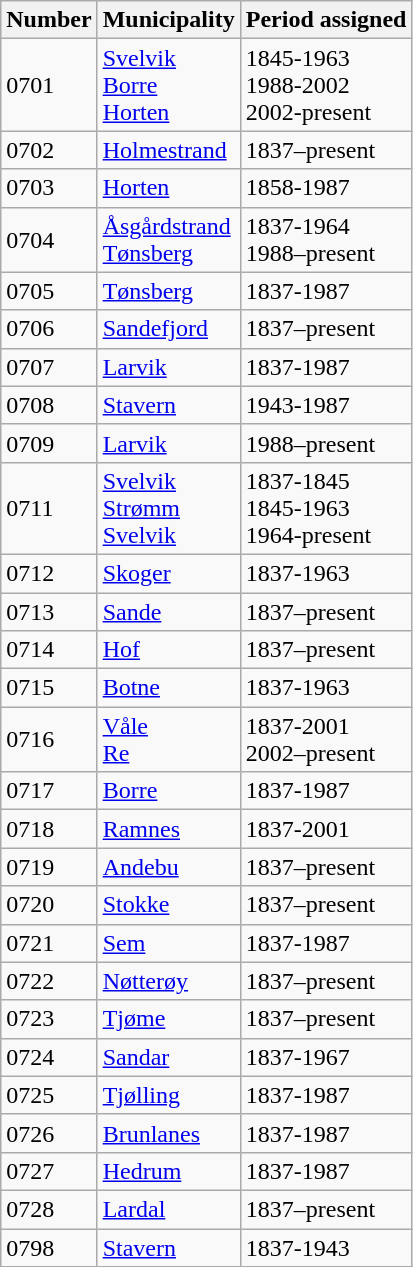<table class="wikitable">
<tr>
<th>Number</th>
<th>Municipality</th>
<th>Period assigned</th>
</tr>
<tr>
<td>0701</td>
<td><a href='#'>Svelvik</a><br><a href='#'>Borre</a><br><a href='#'>Horten</a></td>
<td>1845-1963<br>1988-2002<br>2002-present</td>
</tr>
<tr>
<td>0702</td>
<td><a href='#'>Holmestrand</a></td>
<td>1837–present</td>
</tr>
<tr>
<td>0703</td>
<td><a href='#'>Horten</a></td>
<td>1858-1987</td>
</tr>
<tr>
<td>0704</td>
<td><a href='#'>Åsgårdstrand</a><br><a href='#'>Tønsberg</a></td>
<td>1837-1964<br>1988–present</td>
</tr>
<tr>
<td>0705</td>
<td><a href='#'>Tønsberg</a></td>
<td>1837-1987</td>
</tr>
<tr>
<td>0706</td>
<td><a href='#'>Sandefjord</a></td>
<td>1837–present</td>
</tr>
<tr>
<td>0707</td>
<td><a href='#'>Larvik</a></td>
<td>1837-1987</td>
</tr>
<tr>
<td>0708</td>
<td><a href='#'>Stavern</a></td>
<td>1943-1987</td>
</tr>
<tr>
<td>0709</td>
<td><a href='#'>Larvik</a></td>
<td>1988–present</td>
</tr>
<tr>
<td>0711</td>
<td><a href='#'>Svelvik</a><br><a href='#'>Strømm</a><br><a href='#'>Svelvik</a></td>
<td>1837-1845<br>1845-1963<br>1964-present</td>
</tr>
<tr>
<td>0712</td>
<td><a href='#'>Skoger</a></td>
<td>1837-1963</td>
</tr>
<tr>
<td>0713</td>
<td><a href='#'>Sande</a></td>
<td>1837–present</td>
</tr>
<tr>
<td>0714</td>
<td><a href='#'>Hof</a></td>
<td>1837–present</td>
</tr>
<tr>
<td>0715</td>
<td><a href='#'>Botne</a></td>
<td>1837-1963</td>
</tr>
<tr>
<td>0716</td>
<td><a href='#'>Våle</a><br><a href='#'>Re</a></td>
<td>1837-2001<br>2002–present</td>
</tr>
<tr>
<td>0717</td>
<td><a href='#'>Borre</a></td>
<td>1837-1987</td>
</tr>
<tr>
<td>0718</td>
<td><a href='#'>Ramnes</a></td>
<td>1837-2001</td>
</tr>
<tr>
<td>0719</td>
<td><a href='#'>Andebu</a></td>
<td>1837–present</td>
</tr>
<tr>
<td>0720</td>
<td><a href='#'>Stokke</a></td>
<td>1837–present</td>
</tr>
<tr>
<td>0721</td>
<td><a href='#'>Sem</a></td>
<td>1837-1987</td>
</tr>
<tr>
<td>0722</td>
<td><a href='#'>Nøtterøy</a></td>
<td>1837–present</td>
</tr>
<tr>
<td>0723</td>
<td><a href='#'>Tjøme</a></td>
<td>1837–present</td>
</tr>
<tr>
<td>0724</td>
<td><a href='#'>Sandar</a></td>
<td>1837-1967</td>
</tr>
<tr>
<td>0725</td>
<td><a href='#'>Tjølling</a></td>
<td>1837-1987</td>
</tr>
<tr>
<td>0726</td>
<td><a href='#'>Brunlanes</a></td>
<td>1837-1987</td>
</tr>
<tr>
<td>0727</td>
<td><a href='#'>Hedrum</a></td>
<td>1837-1987</td>
</tr>
<tr>
<td>0728</td>
<td><a href='#'>Lardal</a></td>
<td>1837–present</td>
</tr>
<tr>
<td>0798</td>
<td><a href='#'>Stavern</a></td>
<td>1837-1943</td>
</tr>
</table>
